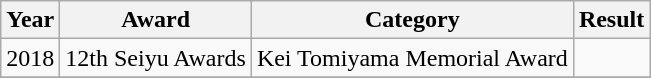<table class="wikitable sortable">
<tr>
<th>Year</th>
<th>Award</th>
<th>Category</th>
<th>Result</th>
</tr>
<tr>
<td>2018</td>
<td>12th Seiyu Awards</td>
<td>Kei Tomiyama Memorial Award</td>
<td></td>
</tr>
<tr>
</tr>
</table>
